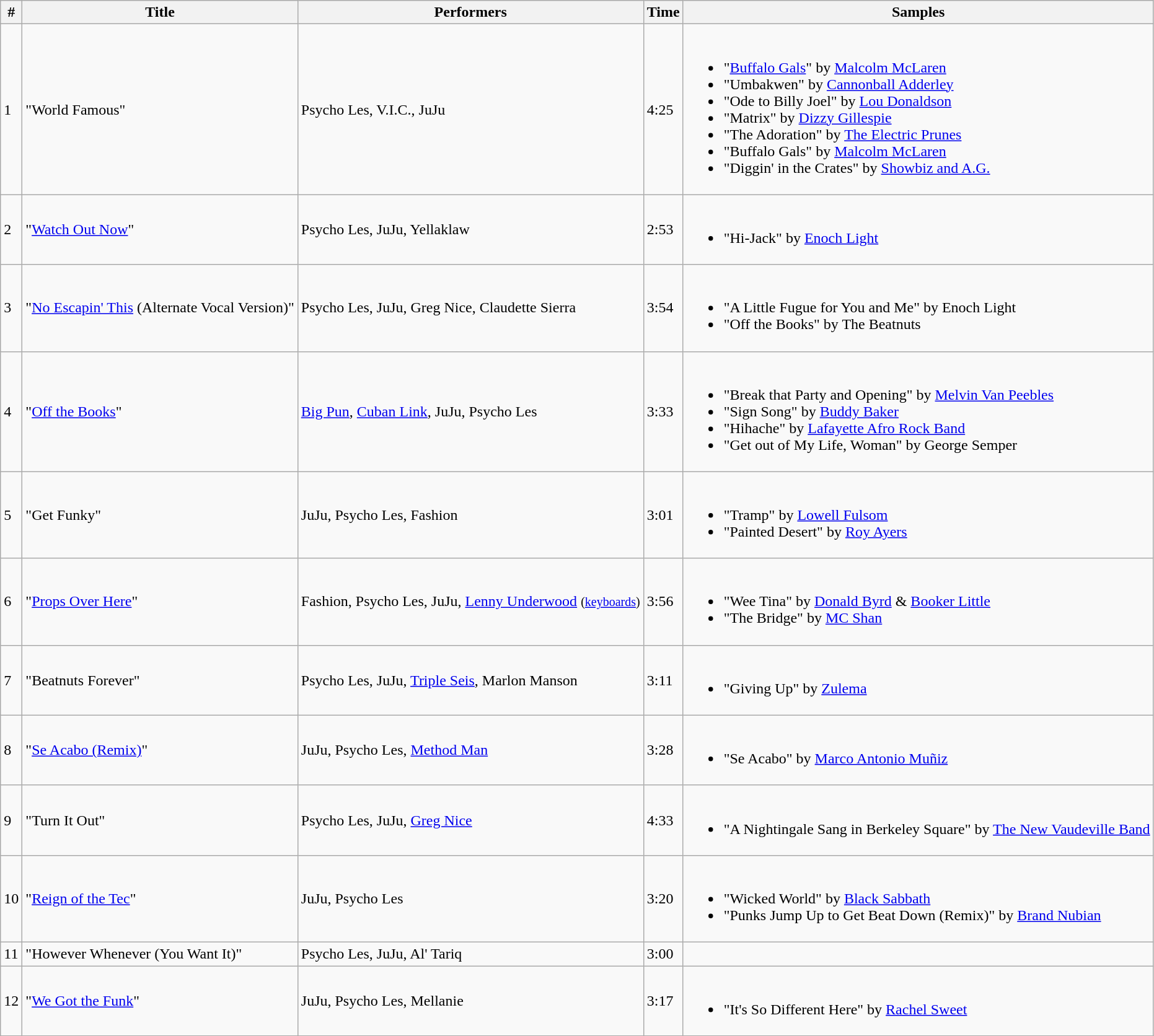<table class="wikitable">
<tr>
<th align="center">#</th>
<th align="center">Title</th>
<th align="center">Performers</th>
<th align="center">Time</th>
<th align="center">Samples</th>
</tr>
<tr>
<td>1</td>
<td>"World Famous"</td>
<td>Psycho Les, V.I.C., JuJu</td>
<td>4:25</td>
<td><br><ul><li>"<a href='#'>Buffalo Gals</a>" by <a href='#'>Malcolm McLaren</a></li><li>"Umbakwen" by <a href='#'>Cannonball Adderley</a></li><li>"Ode to Billy Joel" by <a href='#'>Lou Donaldson</a></li><li>"Matrix" by <a href='#'>Dizzy Gillespie</a></li><li>"The Adoration" by <a href='#'>The Electric Prunes</a></li><li>"Buffalo Gals" by <a href='#'>Malcolm McLaren</a></li><li>"Diggin' in the Crates" by <a href='#'>Showbiz and A.G.</a></li></ul></td>
</tr>
<tr>
<td>2</td>
<td>"<a href='#'>Watch Out Now</a>"</td>
<td>Psycho Les, JuJu, Yellaklaw</td>
<td>2:53</td>
<td><br><ul><li>"Hi-Jack" by <a href='#'>Enoch Light</a></li></ul></td>
</tr>
<tr>
<td>3</td>
<td>"<a href='#'>No Escapin' This</a> (Alternate Vocal Version)"</td>
<td>Psycho Les, JuJu, Greg Nice, Claudette Sierra</td>
<td>3:54</td>
<td><br><ul><li>"A Little Fugue for You and Me" by Enoch Light</li><li>"Off the Books" by The Beatnuts</li></ul></td>
</tr>
<tr>
<td>4</td>
<td>"<a href='#'>Off the Books</a>"</td>
<td><a href='#'>Big Pun</a>, <a href='#'>Cuban Link</a>, JuJu, Psycho Les</td>
<td>3:33</td>
<td><br><ul><li>"Break that Party and Opening" by <a href='#'>Melvin Van Peebles</a></li><li>"Sign Song" by <a href='#'>Buddy Baker</a></li><li>"Hihache" by <a href='#'>Lafayette Afro Rock Band</a></li><li>"Get out of My Life, Woman" by George Semper</li></ul></td>
</tr>
<tr>
<td>5</td>
<td>"Get Funky"</td>
<td>JuJu, Psycho Les, Fashion</td>
<td>3:01</td>
<td><br><ul><li>"Tramp" by <a href='#'>Lowell Fulsom</a></li><li>"Painted Desert" by <a href='#'>Roy Ayers</a></li></ul></td>
</tr>
<tr>
<td>6</td>
<td>"<a href='#'>Props Over Here</a>"</td>
<td>Fashion, Psycho Les, JuJu, <a href='#'>Lenny Underwood</a> <small>(<a href='#'>keyboards</a>)</small></td>
<td>3:56</td>
<td><br><ul><li>"Wee Tina" by <a href='#'>Donald Byrd</a> & <a href='#'>Booker Little</a></li><li>"The Bridge" by <a href='#'>MC Shan</a></li></ul></td>
</tr>
<tr>
<td>7</td>
<td>"Beatnuts Forever"</td>
<td>Psycho Les, JuJu, <a href='#'>Triple Seis</a>, Marlon Manson</td>
<td>3:11</td>
<td><br><ul><li>"Giving Up" by <a href='#'>Zulema</a></li></ul></td>
</tr>
<tr>
<td>8</td>
<td>"<a href='#'>Se Acabo (Remix)</a>"</td>
<td>JuJu, Psycho Les, <a href='#'>Method Man</a></td>
<td>3:28</td>
<td><br><ul><li>"Se Acabo" by <a href='#'>Marco Antonio Muñiz</a></li></ul></td>
</tr>
<tr>
<td>9</td>
<td>"Turn It Out"</td>
<td>Psycho Les, JuJu, <a href='#'>Greg Nice</a></td>
<td>4:33</td>
<td><br><ul><li>"A Nightingale Sang in Berkeley Square" by <a href='#'>The New Vaudeville Band</a></li></ul></td>
</tr>
<tr>
<td>10</td>
<td>"<a href='#'>Reign of the Tec</a>"</td>
<td>JuJu, Psycho Les</td>
<td>3:20</td>
<td><br><ul><li>"Wicked World" by <a href='#'>Black Sabbath</a></li><li>"Punks Jump Up to Get Beat Down (Remix)" by <a href='#'>Brand Nubian</a></li></ul></td>
</tr>
<tr>
<td>11</td>
<td>"However Whenever (You Want It)"</td>
<td>Psycho Les, JuJu, Al' Tariq</td>
<td>3:00</td>
<td></td>
</tr>
<tr>
<td>12</td>
<td>"<a href='#'>We Got the Funk</a>"</td>
<td>JuJu, Psycho Les, Mellanie</td>
<td>3:17</td>
<td><br><ul><li>"It's So Different Here" by <a href='#'>Rachel Sweet</a></li></ul></td>
</tr>
<tr>
</tr>
</table>
